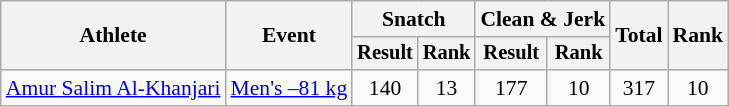<table class="wikitable" style="font-size:90%">
<tr>
<th rowspan="2">Athlete</th>
<th rowspan="2">Event</th>
<th colspan="2">Snatch</th>
<th colspan="2">Clean & Jerk</th>
<th rowspan="2">Total</th>
<th rowspan="2">Rank</th>
</tr>
<tr style="font-size:95%">
<th>Result</th>
<th>Rank</th>
<th>Result</th>
<th>Rank</th>
</tr>
<tr align=center>
<td align=left><a href='#'>Amur Salim Al-Khanjari</a></td>
<td align=left><a href='#'>Men's –81 kg</a></td>
<td>140</td>
<td>13</td>
<td>177</td>
<td>10</td>
<td>317</td>
<td>10</td>
</tr>
</table>
